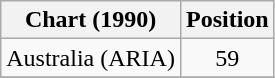<table class="wikitable">
<tr>
<th>Chart (1990)</th>
<th>Position</th>
</tr>
<tr>
<td>Australia (ARIA)</td>
<td align="center">59</td>
</tr>
<tr>
</tr>
</table>
